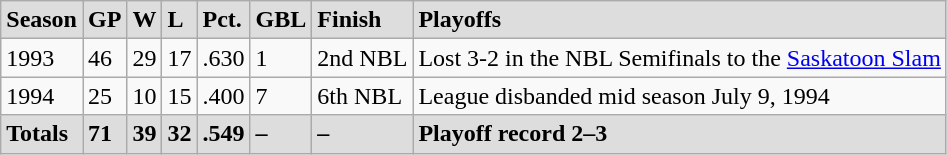<table class="wikitable">
<tr style="font-weight:bold; background:#ddd;" |>
<td>Season</td>
<td>GP</td>
<td>W</td>
<td>L</td>
<td>Pct.</td>
<td>GBL</td>
<td>Finish</td>
<td>Playoffs</td>
</tr>
<tr>
<td>1993</td>
<td>46</td>
<td>29</td>
<td>17</td>
<td>.630</td>
<td>1</td>
<td>2nd NBL</td>
<td>Lost 3-2 in the NBL Semifinals to the <a href='#'>Saskatoon Slam</a></td>
</tr>
<tr>
<td>1994</td>
<td>25</td>
<td>10</td>
<td>15</td>
<td>.400</td>
<td>7</td>
<td>6th NBL</td>
<td>League disbanded mid season July 9, 1994</td>
</tr>
<tr style="font-weight:bold; background:#ddd;" |>
<td>Totals</td>
<td>71</td>
<td>39</td>
<td>32</td>
<td>.549</td>
<td>–</td>
<td>–</td>
<td>Playoff record 2–3</td>
</tr>
</table>
